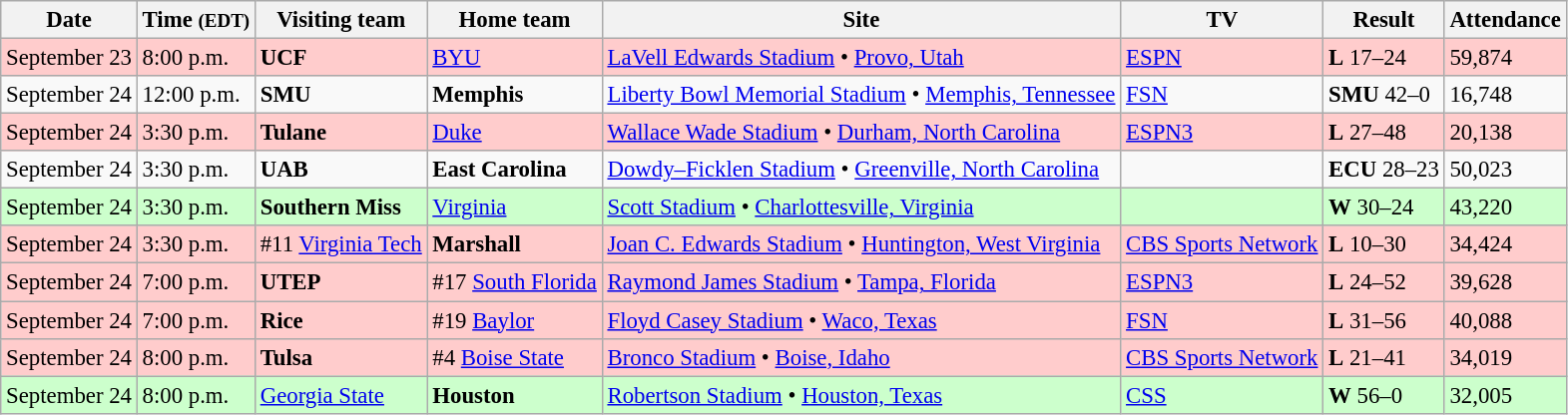<table class="wikitable" style="font-size:95%;">
<tr>
<th>Date</th>
<th>Time <small>(EDT)</small></th>
<th>Visiting team</th>
<th>Home team</th>
<th>Site</th>
<th>TV</th>
<th>Result</th>
<th>Attendance</th>
</tr>
<tr bgcolor=#ffcccc>
<td>September 23</td>
<td>8:00 p.m.</td>
<td><strong>UCF</strong></td>
<td><a href='#'>BYU</a></td>
<td><a href='#'>LaVell Edwards Stadium</a> • <a href='#'>Provo, Utah</a></td>
<td><a href='#'>ESPN</a></td>
<td><strong>L</strong> 17–24</td>
<td>59,874</td>
</tr>
<tr bgcolor=>
<td>September 24</td>
<td>12:00 p.m.</td>
<td><strong>SMU</strong></td>
<td><strong>Memphis</strong></td>
<td><a href='#'>Liberty Bowl Memorial Stadium</a> • <a href='#'>Memphis, Tennessee</a></td>
<td><a href='#'>FSN</a></td>
<td><strong>SMU</strong> 42–0</td>
<td>16,748</td>
</tr>
<tr bgcolor=#ffcccc>
<td>September 24</td>
<td>3:30 p.m.</td>
<td><strong>Tulane</strong></td>
<td><a href='#'>Duke</a></td>
<td><a href='#'>Wallace Wade Stadium</a> • <a href='#'>Durham, North Carolina</a></td>
<td><a href='#'>ESPN3</a></td>
<td><strong>L</strong> 27–48</td>
<td>20,138</td>
</tr>
<tr bgcolor=>
<td>September 24</td>
<td>3:30 p.m.</td>
<td><strong>UAB</strong></td>
<td><strong>East Carolina</strong></td>
<td><a href='#'>Dowdy–Ficklen Stadium</a> • <a href='#'>Greenville, North Carolina</a></td>
<td></td>
<td><strong>ECU</strong> 28–23</td>
<td>50,023</td>
</tr>
<tr bgcolor=#ccffcc>
<td>September 24</td>
<td>3:30 p.m.</td>
<td><strong>Southern Miss</strong></td>
<td><a href='#'>Virginia</a></td>
<td><a href='#'>Scott Stadium</a> • <a href='#'>Charlottesville, Virginia</a></td>
<td></td>
<td><strong>W</strong> 30–24</td>
<td>43,220</td>
</tr>
<tr bgcolor=#ffcccc>
<td>September 24</td>
<td>3:30 p.m.</td>
<td>#11 <a href='#'>Virginia Tech</a></td>
<td><strong>Marshall</strong></td>
<td><a href='#'>Joan C. Edwards Stadium</a> • <a href='#'>Huntington, West Virginia</a></td>
<td><a href='#'>CBS Sports Network</a></td>
<td><strong>L</strong> 10–30</td>
<td>34,424</td>
</tr>
<tr bgcolor=#ffcccc>
<td>September 24</td>
<td>7:00 p.m.</td>
<td><strong>UTEP</strong></td>
<td>#17 <a href='#'>South Florida</a></td>
<td><a href='#'>Raymond James Stadium</a> • <a href='#'>Tampa, Florida</a></td>
<td><a href='#'>ESPN3</a></td>
<td><strong>L</strong> 24–52</td>
<td>39,628</td>
</tr>
<tr bgcolor=#ffcccc>
<td>September 24</td>
<td>7:00 p.m.</td>
<td><strong>Rice</strong></td>
<td>#19 <a href='#'>Baylor</a></td>
<td><a href='#'>Floyd Casey Stadium</a> • <a href='#'>Waco, Texas</a></td>
<td><a href='#'>FSN</a></td>
<td><strong>L</strong> 31–56</td>
<td>40,088</td>
</tr>
<tr bgcolor=#ffcccc>
<td>September 24</td>
<td>8:00 p.m.</td>
<td><strong>Tulsa</strong></td>
<td>#4 <a href='#'>Boise State</a></td>
<td><a href='#'>Bronco Stadium</a> • <a href='#'>Boise, Idaho</a></td>
<td><a href='#'>CBS Sports Network</a></td>
<td><strong>L</strong> 21–41</td>
<td>34,019</td>
</tr>
<tr bgcolor=#ccffcc>
<td>September 24</td>
<td>8:00 p.m.</td>
<td><a href='#'>Georgia State</a></td>
<td><strong>Houston</strong></td>
<td><a href='#'>Robertson Stadium</a> • <a href='#'>Houston, Texas</a></td>
<td><a href='#'>CSS</a></td>
<td><strong>W</strong> 56–0</td>
<td>32,005</td>
</tr>
</table>
